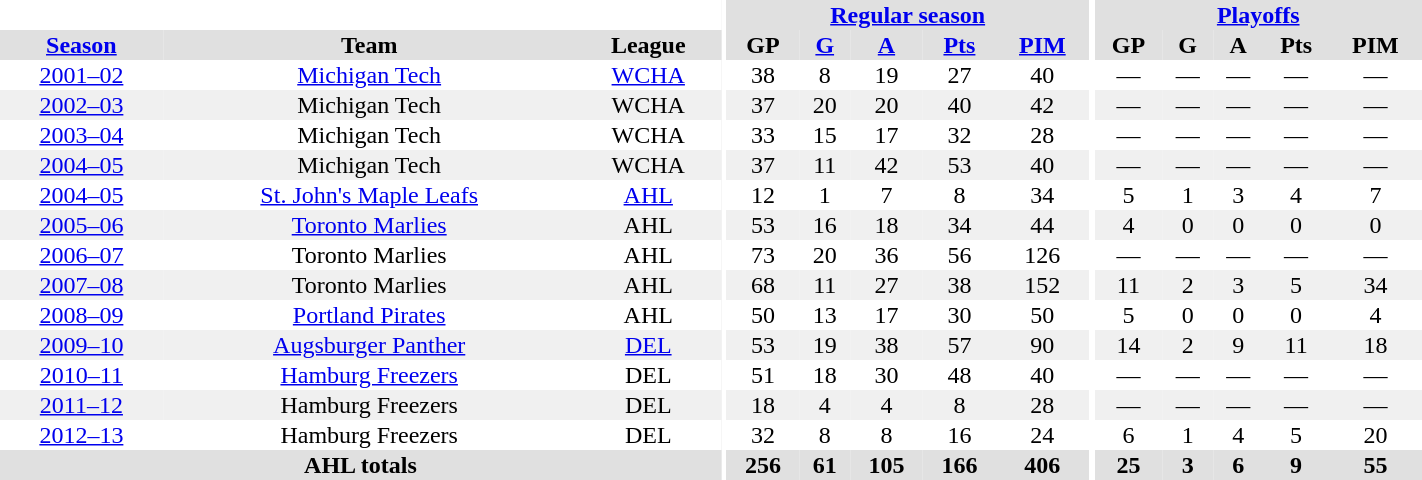<table border="0" cellpadding="1" cellspacing="0" style="text-align:center; width:75%">
<tr bgcolor="#e0e0e0">
<th colspan="3"  bgcolor="#ffffff"></th>
<th rowspan="99" bgcolor="#ffffff"></th>
<th colspan="5"><a href='#'>Regular season</a></th>
<th rowspan="99" bgcolor="#ffffff"></th>
<th colspan="5"><a href='#'>Playoffs</a></th>
</tr>
<tr bgcolor="#e0e0e0">
<th><a href='#'>Season</a></th>
<th>Team</th>
<th>League</th>
<th>GP</th>
<th><a href='#'>G</a></th>
<th><a href='#'>A</a></th>
<th><a href='#'>Pts</a></th>
<th><a href='#'>PIM</a></th>
<th>GP</th>
<th>G</th>
<th>A</th>
<th>Pts</th>
<th>PIM</th>
</tr>
<tr ALIGN="center">
<td><a href='#'>2001–02</a></td>
<td><a href='#'>Michigan Tech</a></td>
<td><a href='#'>WCHA</a></td>
<td>38</td>
<td>8</td>
<td>19</td>
<td>27</td>
<td>40</td>
<td>—</td>
<td>—</td>
<td>—</td>
<td>—</td>
<td>—</td>
</tr>
<tr ALIGN="center" bgcolor="#f0f0f0">
<td><a href='#'>2002–03</a></td>
<td>Michigan Tech</td>
<td>WCHA</td>
<td>37</td>
<td>20</td>
<td>20</td>
<td>40</td>
<td>42</td>
<td>—</td>
<td>—</td>
<td>—</td>
<td>—</td>
<td>—</td>
</tr>
<tr ALIGN="center">
<td><a href='#'>2003–04</a></td>
<td>Michigan Tech</td>
<td>WCHA</td>
<td>33</td>
<td>15</td>
<td>17</td>
<td>32</td>
<td>28</td>
<td>—</td>
<td>—</td>
<td>—</td>
<td>—</td>
<td>—</td>
</tr>
<tr ALIGN="center" bgcolor="#f0f0f0">
<td><a href='#'>2004–05</a></td>
<td>Michigan Tech</td>
<td>WCHA</td>
<td>37</td>
<td>11</td>
<td>42</td>
<td>53</td>
<td>40</td>
<td>—</td>
<td>—</td>
<td>—</td>
<td>—</td>
<td>—</td>
</tr>
<tr ALIGN="center">
<td><a href='#'>2004–05</a></td>
<td><a href='#'>St. John's Maple Leafs</a></td>
<td><a href='#'>AHL</a></td>
<td>12</td>
<td>1</td>
<td>7</td>
<td>8</td>
<td>34</td>
<td>5</td>
<td>1</td>
<td>3</td>
<td>4</td>
<td>7</td>
</tr>
<tr ALIGN="center" bgcolor="#f0f0f0">
<td><a href='#'>2005–06</a></td>
<td><a href='#'>Toronto Marlies</a></td>
<td>AHL</td>
<td>53</td>
<td>16</td>
<td>18</td>
<td>34</td>
<td>44</td>
<td>4</td>
<td>0</td>
<td>0</td>
<td>0</td>
<td>0</td>
</tr>
<tr ALIGN="center">
<td><a href='#'>2006–07</a></td>
<td>Toronto Marlies</td>
<td>AHL</td>
<td>73</td>
<td>20</td>
<td>36</td>
<td>56</td>
<td>126</td>
<td>—</td>
<td>—</td>
<td>—</td>
<td>—</td>
<td>—</td>
</tr>
<tr ALIGN="center" bgcolor="#f0f0f0">
<td><a href='#'>2007–08</a></td>
<td>Toronto Marlies</td>
<td>AHL</td>
<td>68</td>
<td>11</td>
<td>27</td>
<td>38</td>
<td>152</td>
<td>11</td>
<td>2</td>
<td>3</td>
<td>5</td>
<td>34</td>
</tr>
<tr ALIGN="center">
<td><a href='#'>2008–09</a></td>
<td><a href='#'>Portland Pirates</a></td>
<td>AHL</td>
<td>50</td>
<td>13</td>
<td>17</td>
<td>30</td>
<td>50</td>
<td>5</td>
<td>0</td>
<td>0</td>
<td>0</td>
<td>4</td>
</tr>
<tr ALIGN="center" bgcolor="#f0f0f0">
<td><a href='#'>2009–10</a></td>
<td><a href='#'>Augsburger Panther</a></td>
<td><a href='#'>DEL</a></td>
<td>53</td>
<td>19</td>
<td>38</td>
<td>57</td>
<td>90</td>
<td>14</td>
<td>2</td>
<td>9</td>
<td>11</td>
<td>18</td>
</tr>
<tr ALIGN="center">
<td><a href='#'>2010–11</a></td>
<td><a href='#'>Hamburg Freezers</a></td>
<td>DEL</td>
<td>51</td>
<td>18</td>
<td>30</td>
<td>48</td>
<td>40</td>
<td>—</td>
<td>—</td>
<td>—</td>
<td>—</td>
<td>—</td>
</tr>
<tr ALIGN="center"  bgcolor="#f0f0f0">
<td><a href='#'>2011–12</a></td>
<td>Hamburg Freezers</td>
<td>DEL</td>
<td>18</td>
<td>4</td>
<td>4</td>
<td>8</td>
<td>28</td>
<td>—</td>
<td>—</td>
<td>—</td>
<td>—</td>
<td>—</td>
</tr>
<tr ALIGN="center">
<td><a href='#'>2012–13</a></td>
<td>Hamburg Freezers</td>
<td>DEL</td>
<td>32</td>
<td>8</td>
<td>8</td>
<td>16</td>
<td>24</td>
<td>6</td>
<td>1</td>
<td>4</td>
<td>5</td>
<td>20</td>
</tr>
<tr bgcolor="#e0e0e0">
<th colspan="3">AHL totals</th>
<th>256</th>
<th>61</th>
<th>105</th>
<th>166</th>
<th>406</th>
<th>25</th>
<th>3</th>
<th>6</th>
<th>9</th>
<th>55</th>
</tr>
</table>
